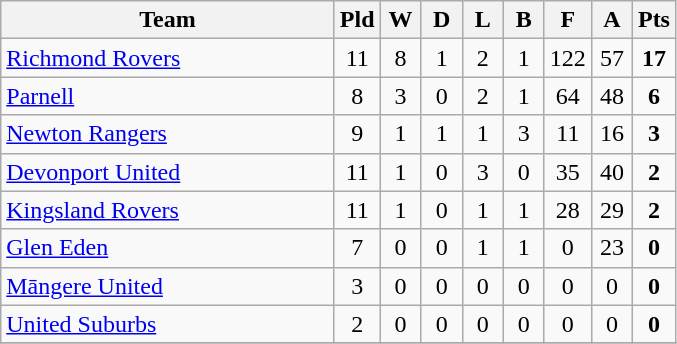<table class="wikitable" style="text-align:center;">
<tr>
<th width=215>Team</th>
<th width=20 abbr="Played">Pld</th>
<th width=20 abbr="Won">W</th>
<th width=20 abbr="Drawn">D</th>
<th width=20 abbr="Lost">L</th>
<th width=20 abbr="Bye">B</th>
<th width=20 abbr="For">F</th>
<th width=20 abbr="Against">A</th>
<th width=20 abbr="Points">Pts</th>
</tr>
<tr>
<td style="text-align:left;"><a href='#'>Richmond Rovers</a></td>
<td>11</td>
<td>8</td>
<td>1</td>
<td>2</td>
<td>1</td>
<td>122</td>
<td>57</td>
<td><strong>17</strong></td>
</tr>
<tr>
<td style="text-align:left;"><a href='#'>Parnell</a></td>
<td>8</td>
<td>3</td>
<td>0</td>
<td>2</td>
<td>1</td>
<td>64</td>
<td>48</td>
<td><strong>6</strong></td>
</tr>
<tr>
<td style="text-align:left;"><a href='#'>Newton Rangers</a></td>
<td>9</td>
<td>1</td>
<td>1</td>
<td>1</td>
<td>3</td>
<td>11</td>
<td>16</td>
<td><strong>3</strong></td>
</tr>
<tr>
<td style="text-align:left;"><a href='#'>Devonport United</a></td>
<td>11</td>
<td>1</td>
<td>0</td>
<td>3</td>
<td>0</td>
<td>35</td>
<td>40</td>
<td><strong>2</strong></td>
</tr>
<tr>
<td style="text-align:left;"><a href='#'>Kingsland Rovers</a></td>
<td>11</td>
<td>1</td>
<td>0</td>
<td>1</td>
<td>1</td>
<td>28</td>
<td>29</td>
<td><strong>2</strong></td>
</tr>
<tr>
<td style="text-align:left;"><a href='#'>Glen Eden</a></td>
<td>7</td>
<td>0</td>
<td>0</td>
<td>1</td>
<td>1</td>
<td>0</td>
<td>23</td>
<td><strong>0</strong></td>
</tr>
<tr>
<td style="text-align:left;"><a href='#'>Māngere United</a></td>
<td>3</td>
<td>0</td>
<td>0</td>
<td>0</td>
<td>0</td>
<td>0</td>
<td>0</td>
<td><strong>0</strong></td>
</tr>
<tr>
<td style="text-align:left;"><a href='#'>United Suburbs</a></td>
<td>2</td>
<td>0</td>
<td>0</td>
<td>0</td>
<td>0</td>
<td>0</td>
<td>0</td>
<td><strong>0</strong></td>
</tr>
<tr>
</tr>
</table>
